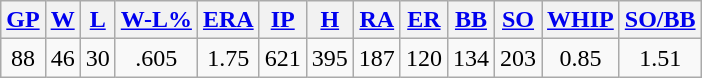<table class="wikitable">
<tr>
<th><a href='#'>GP</a></th>
<th><a href='#'>W</a></th>
<th><a href='#'>L</a></th>
<th><a href='#'>W-L%</a></th>
<th><a href='#'>ERA</a></th>
<th><a href='#'>IP</a></th>
<th><a href='#'>H</a></th>
<th><a href='#'>RA</a></th>
<th><a href='#'>ER</a></th>
<th><a href='#'>BB</a></th>
<th><a href='#'>SO</a></th>
<th><a href='#'>WHIP</a></th>
<th><a href='#'>SO/BB</a></th>
</tr>
<tr align=center>
<td>88</td>
<td>46</td>
<td>30</td>
<td>.605</td>
<td>1.75</td>
<td>621</td>
<td>395</td>
<td>187</td>
<td>120</td>
<td>134</td>
<td>203</td>
<td>0.85</td>
<td>1.51</td>
</tr>
</table>
